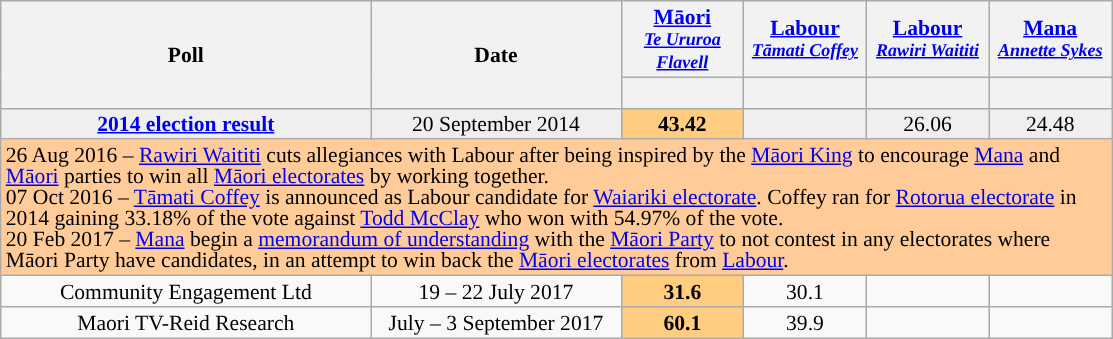<table class="wikitable" style="font-size:90%; line-height:14px; text-align:center">
<tr>
<th style="width:240px;" rowspan="2">Poll</th>
<th style="width:160px;" rowspan="2">Date </th>
<th style="width:75px;"  bgcolor=><a href='#'>Māori</a><br><small><em><a href='#'>Te Ururoa Flavell</a></em></small></th>
<th style="width:75px;"  bgcolor=><a href='#'>Labour</a><br><small><em><a href='#'>Tāmati Coffey</a></em></small></th>
<th style="width:75px;"  bgcolor=><a href='#'>Labour</a><br><small><em><a href='#'>Rawiri Waititi</a></em></small></th>
<th style="width:75px;" r bgcolor=><a href='#'>Mana</a><br><small><em><a href='#'>Annette Sykes</a></em></small>
<tr></th>
<th class="unsortable" style="color:inherit;background:"></th>
<th class="unsortable" style="color:inherit;background:"></th>
<th class="unsortable" style="color:inherit;background:"></th>
<th class="unsortable" style="color:inherit;background:"><br></tr></th>
</tr>
<tr style="background:#EFEFEF; font-weight:italic;">
<td><strong><a href='#'>2014 election result</a></strong></td>
<td>20 September 2014</td>
<td style="background:#FFCC80"><strong>43.42</strong></td>
<td></td>
<td>26.06</td>
<td>24.48</td>
</tr>
<tr>
<td colspan="12" style="background:#fc9;text-align:left;">26 Aug 2016 – <a href='#'>Rawiri Waititi</a> cuts allegiances with Labour after being inspired by the <a href='#'>Māori King</a> to encourage <a href='#'>Mana</a> and <a href='#'>Māori</a> parties to win all <a href='#'>Māori electorates</a> by working together.<br>07 Oct 2016 – <a href='#'>Tāmati Coffey</a> is announced as Labour candidate for <a href='#'>Waiariki electorate</a>. Coffey ran for <a href='#'>Rotorua electorate</a> in 2014 gaining 33.18% of the vote against <a href='#'>Todd McClay</a> who won with 54.97% of the vote.<br>20 Feb 2017 – <a href='#'>Mana</a> begin a <a href='#'>memorandum of understanding</a> with the <a href='#'>Māori Party</a> to not contest in any electorates where Māori Party have candidates, in an attempt to win back the <a href='#'>Māori electorates</a> from <a href='#'>Labour</a>.</td>
</tr>
<tr>
<td>Community Engagement Ltd</td>
<td>19 – 22 July 2017</td>
<td style="background:#FFCC80"><strong>31.6</strong></td>
<td>30.1</td>
<td></td>
<td></td>
</tr>
<tr>
<td>Maori TV-Reid Research</td>
<td>July – 3 September 2017</td>
<td style="background:#FFCC80"><strong>60.1</strong></td>
<td>39.9</td>
<td></td>
<td></td>
</tr>
</table>
